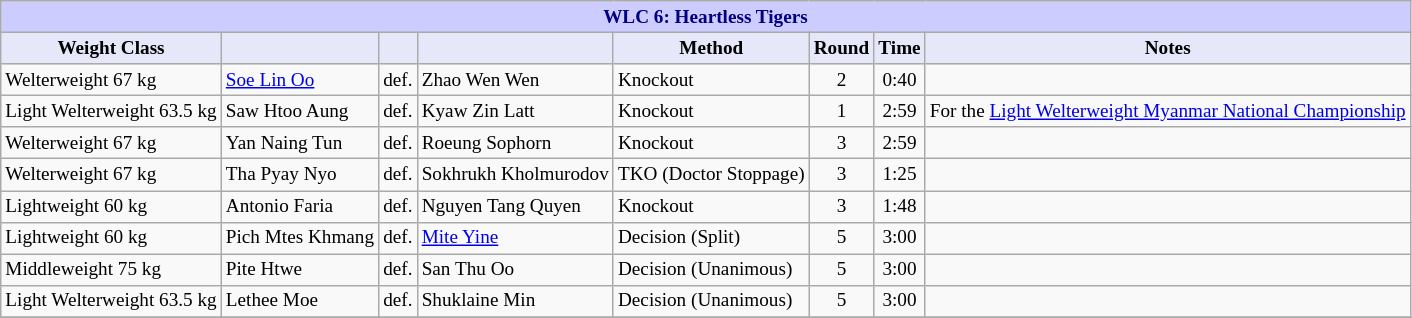<table class="wikitable" style="font-size: 80%;">
<tr>
<th colspan="8" style="background-color: #ccf; color: #000080; text-align: center;"><strong>WLC 6: Heartless Tigers</strong></th>
</tr>
<tr>
<th colspan="1" style="background-color: #E6E8FA; color: #000000; text-align: center;">Weight Class</th>
<th colspan="1" style="background-color: #E6E8FA; color: #000000; text-align: center;"></th>
<th colspan="1" style="background-color: #E6E8FA; color: #000000; text-align: center;"></th>
<th colspan="1" style="background-color: #E6E8FA; color: #000000; text-align: center;"></th>
<th colspan="1" style="background-color: #E6E8FA; color: #000000; text-align: center;">Method</th>
<th colspan="1" style="background-color: #E6E8FA; color: #000000; text-align: center;">Round</th>
<th colspan="1" style="background-color: #E6E8FA; color: #000000; text-align: center;">Time</th>
<th colspan="1" style="background-color: #E6E8FA; color: #000000; text-align: center;">Notes</th>
</tr>
<tr>
<td>Welterweight 67 kg</td>
<td> <a href='#'>Soe Lin Oo</a></td>
<td align="center">def.</td>
<td> Zhao Wen Wen</td>
<td>Knockout</td>
<td align="center">2</td>
<td align="center">0:40</td>
<td></td>
</tr>
<tr>
<td>Light Welterweight 63.5 kg</td>
<td> Saw Htoo Aung</td>
<td align="center">def.</td>
<td> Kyaw Zin Latt</td>
<td>Knockout</td>
<td align="center">1</td>
<td align="center">2:59</td>
<td>For the <a href='#'>Light Welterweight Myanmar National Championship</a></td>
</tr>
<tr>
<td>Welterweight 67 kg</td>
<td> Yan Naing Tun</td>
<td align="center">def.</td>
<td> Roeung Sophorn</td>
<td>Knockout</td>
<td align="center">3</td>
<td align="center">2:59</td>
<td></td>
</tr>
<tr>
<td>Welterweight 67 kg</td>
<td> Tha Pyay Nyo</td>
<td align="center">def.</td>
<td> Sokhrukh Kholmurodov</td>
<td>TKO (Doctor Stoppage)</td>
<td align="center">3</td>
<td align="center">1:25</td>
<td></td>
</tr>
<tr>
<td>Lightweight 60 kg</td>
<td> Antonio Faria</td>
<td align="center">def.</td>
<td> Nguyen Tang Quyen</td>
<td>Knockout</td>
<td align="center">3</td>
<td align="center">1:48</td>
<td></td>
</tr>
<tr>
<td>Lightweight 60 kg</td>
<td> Pich Mtes Khmang</td>
<td>def.</td>
<td> <a href='#'>Mite Yine</a></td>
<td>Decision (Split)</td>
<td align="center">5</td>
<td align="center">3:00</td>
<td></td>
</tr>
<tr>
<td>Middleweight 75 kg</td>
<td> Pite Htwe</td>
<td>def.</td>
<td> San Thu Oo</td>
<td>Decision (Unanimous)</td>
<td align="center">5</td>
<td align="center">3:00</td>
<td></td>
</tr>
<tr>
<td>Light Welterweight 63.5 kg</td>
<td> Lethee Moe</td>
<td>def.</td>
<td> Shuklaine Min</td>
<td>Decision (Unanimous)</td>
<td align="center">5</td>
<td align="center">3:00</td>
<td></td>
</tr>
<tr>
</tr>
</table>
